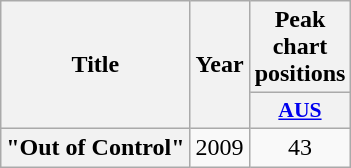<table class="wikitable plainrowheaders" style="text-align:center;">
<tr>
<th scope="col" rowspan="2">Title</th>
<th scope="col" rowspan="2">Year</th>
<th scope="col" colspan="1">Peak chart positions</th>
</tr>
<tr>
<th scope="col" style="width:3em;font-size:90%;"><a href='#'>AUS</a><br></th>
</tr>
<tr>
<th scope="row">"Out of Control"</th>
<td>2009</td>
<td>43</td>
</tr>
</table>
